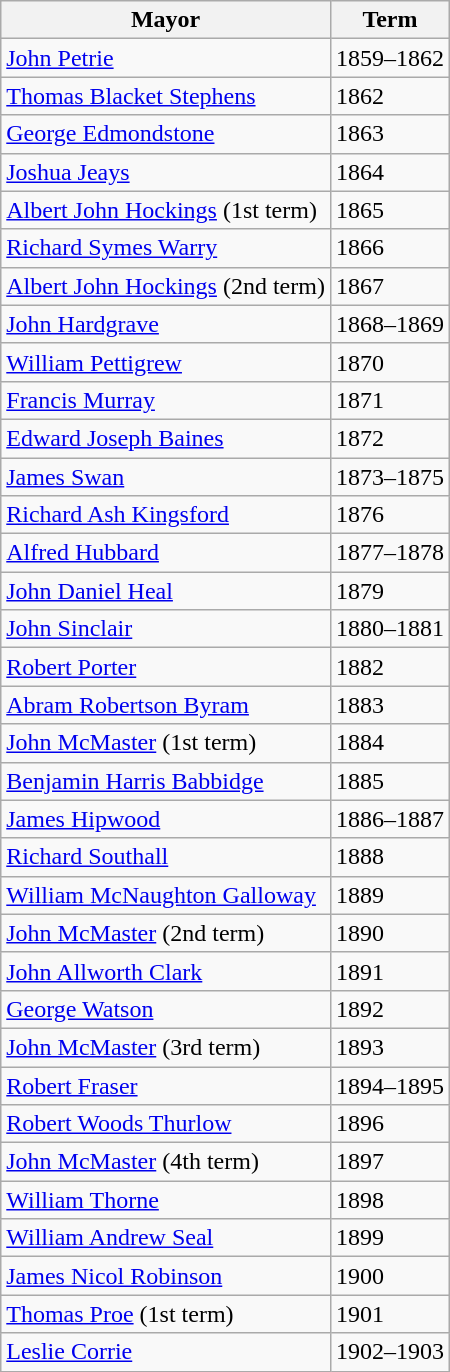<table class="wikitable">
<tr>
<th>Mayor</th>
<th>Term</th>
</tr>
<tr>
<td><a href='#'>John Petrie</a></td>
<td>1859–1862</td>
</tr>
<tr>
<td><a href='#'>Thomas Blacket Stephens</a></td>
<td>1862</td>
</tr>
<tr>
<td><a href='#'>George Edmondstone</a></td>
<td>1863</td>
</tr>
<tr>
<td><a href='#'>Joshua Jeays</a></td>
<td>1864</td>
</tr>
<tr>
<td><a href='#'>Albert John Hockings</a> (1st term)</td>
<td>1865</td>
</tr>
<tr>
<td><a href='#'>Richard Symes Warry</a></td>
<td>1866</td>
</tr>
<tr>
<td><a href='#'>Albert John Hockings</a> (2nd term)</td>
<td>1867</td>
</tr>
<tr>
<td><a href='#'>John Hardgrave</a></td>
<td>1868–1869</td>
</tr>
<tr>
<td><a href='#'>William Pettigrew</a></td>
<td>1870</td>
</tr>
<tr>
<td><a href='#'>Francis Murray</a></td>
<td>1871</td>
</tr>
<tr>
<td><a href='#'>Edward Joseph Baines</a></td>
<td>1872</td>
</tr>
<tr>
<td><a href='#'>James Swan</a></td>
<td>1873–1875</td>
</tr>
<tr>
<td><a href='#'>Richard Ash Kingsford</a></td>
<td>1876</td>
</tr>
<tr>
<td><a href='#'>Alfred Hubbard</a></td>
<td>1877–1878</td>
</tr>
<tr>
<td><a href='#'>John Daniel Heal</a></td>
<td>1879</td>
</tr>
<tr>
<td><a href='#'>John Sinclair</a></td>
<td>1880–1881</td>
</tr>
<tr>
<td><a href='#'>Robert Porter</a></td>
<td>1882</td>
</tr>
<tr>
<td><a href='#'>Abram Robertson Byram</a></td>
<td>1883</td>
</tr>
<tr>
<td><a href='#'>John McMaster</a> (1st term)</td>
<td>1884</td>
</tr>
<tr>
<td><a href='#'>Benjamin Harris Babbidge</a></td>
<td>1885</td>
</tr>
<tr>
<td><a href='#'>James Hipwood</a></td>
<td>1886–1887</td>
</tr>
<tr>
<td><a href='#'>Richard Southall</a></td>
<td>1888</td>
</tr>
<tr>
<td><a href='#'>William McNaughton Galloway</a></td>
<td>1889</td>
</tr>
<tr>
<td><a href='#'>John McMaster</a> (2nd term)</td>
<td>1890</td>
</tr>
<tr>
<td><a href='#'>John Allworth Clark</a></td>
<td>1891</td>
</tr>
<tr>
<td><a href='#'>George Watson</a></td>
<td>1892</td>
</tr>
<tr>
<td><a href='#'>John McMaster</a> (3rd term)</td>
<td>1893</td>
</tr>
<tr>
<td><a href='#'>Robert Fraser</a></td>
<td>1894–1895</td>
</tr>
<tr>
<td><a href='#'>Robert Woods Thurlow</a></td>
<td>1896</td>
</tr>
<tr>
<td><a href='#'>John McMaster</a> (4th term)</td>
<td>1897</td>
</tr>
<tr>
<td><a href='#'>William Thorne</a></td>
<td>1898</td>
</tr>
<tr>
<td><a href='#'>William Andrew Seal</a></td>
<td>1899</td>
</tr>
<tr>
<td><a href='#'>James Nicol Robinson</a></td>
<td>1900</td>
</tr>
<tr>
<td><a href='#'>Thomas Proe</a> (1st term)</td>
<td>1901</td>
</tr>
<tr>
<td><a href='#'>Leslie Corrie</a></td>
<td>1902–1903</td>
</tr>
</table>
